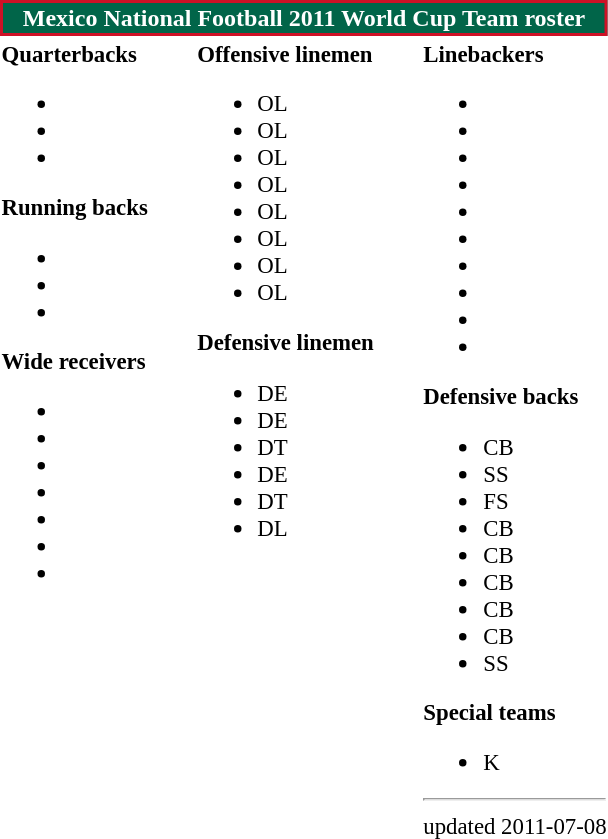<table class="toccolours" style="text-align: left;">
<tr>
<th colspan="7" style="background-color: #016549; border:2px solid #CE1126;color:white;text-align:center;">Mexico National Football 2011 World Cup Team roster</th>
</tr>
<tr>
<td style="font-size: 95%;vertical-align:top;"><strong>Quarterbacks</strong><br><ul><li></li><li></li><li></li></ul><strong>Running backs</strong><ul><li></li><li></li><li></li></ul><strong>Wide receivers</strong><ul><li></li><li></li><li></li><li></li><li></li><li></li><li></li></ul></td>
<td style="width: 25px;"></td>
<td style="font-size: 95%;vertical-align:top;"><strong>Offensive linemen</strong><br><ul><li> OL</li><li> OL</li><li> OL</li><li> OL</li><li> OL</li><li> OL</li><li> OL</li><li> OL</li></ul><strong>Defensive linemen</strong><ul><li> DE</li><li> DE</li><li> DT</li><li> DE</li><li> DT</li><li> DL</li></ul></td>
<td style="width: 25px;"></td>
<td style="font-size: 95%;vertical-align:top;"><strong>Linebackers </strong><br><ul><li></li><li></li><li></li><li></li><li></li><li></li><li></li><li></li><li></li><li></li></ul><strong>Defensive backs</strong><ul><li> CB</li><li> SS</li><li> FS</li><li> CB</li><li> CB</li><li> CB</li><li> CB</li><li> CB</li><li> SS</li></ul><strong>Special teams</strong><ul><li> K</li></ul><hr>
<span></span> updated 2011-07-08<br></td>
</tr>
<tr>
</tr>
</table>
